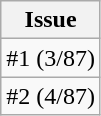<table class="wikitable">
<tr>
<th>Issue</th>
</tr>
<tr>
<td>#1 (3/87)</td>
</tr>
<tr>
<td>#2 (4/87)</td>
</tr>
</table>
